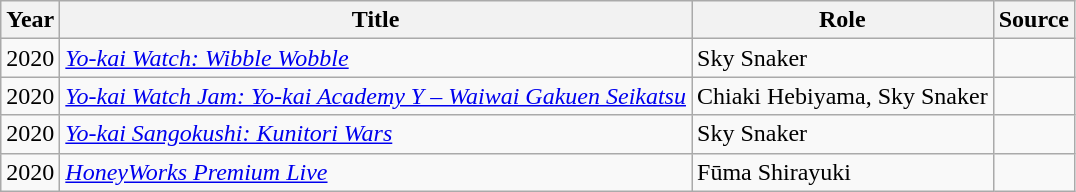<table class="wikitable sortable plainrowheaders">
<tr>
<th>Year</th>
<th>Title</th>
<th>Role</th>
<th class="unsortable">Source</th>
</tr>
<tr>
<td>2020</td>
<td><em><a href='#'>Yo-kai Watch: Wibble Wobble</a></em></td>
<td>Sky Snaker</td>
<td></td>
</tr>
<tr>
<td>2020</td>
<td><em><a href='#'>Yo-kai Watch Jam: Yo-kai Academy Y – Waiwai Gakuen Seikatsu</a></em></td>
<td>Chiaki Hebiyama, Sky Snaker</td>
<td></td>
</tr>
<tr>
<td>2020</td>
<td><em><a href='#'>Yo-kai Sangokushi: Kunitori Wars</a></em></td>
<td>Sky Snaker</td>
<td></td>
</tr>
<tr>
<td>2020</td>
<td><em><a href='#'>HoneyWorks Premium Live</a></em></td>
<td>Fūma Shirayuki</td>
<td></td>
</tr>
</table>
